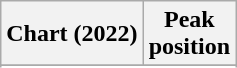<table class="wikitable sortable plainrowheaders" style="text-align:center;">
<tr>
<th>Chart (2022)</th>
<th>Peak<br>position</th>
</tr>
<tr>
</tr>
<tr>
</tr>
</table>
